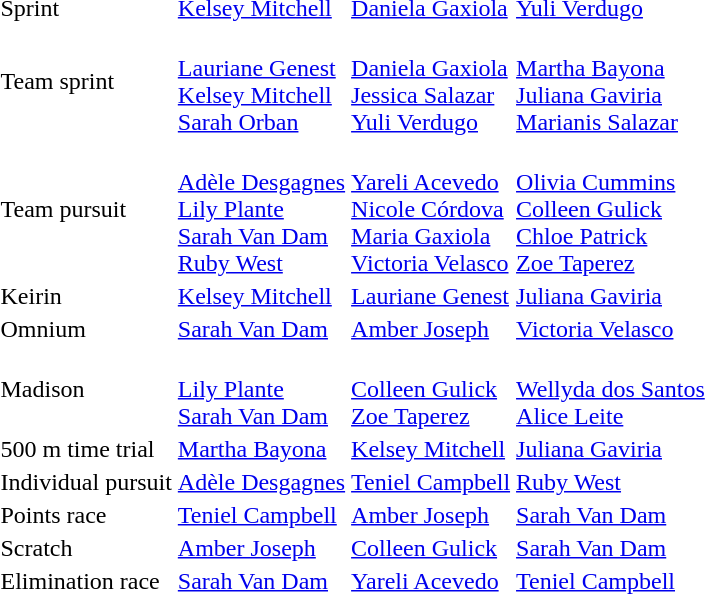<table>
<tr>
<td>Sprint</td>
<td><a href='#'>Kelsey Mitchell</a><br></td>
<td><a href='#'>Daniela Gaxiola</a><br></td>
<td><a href='#'>Yuli Verdugo</a><br></td>
</tr>
<tr>
<td>Team sprint</td>
<td><br><a href='#'>Lauriane Genest</a><br><a href='#'>Kelsey Mitchell</a><br><a href='#'>Sarah Orban</a></td>
<td><br><a href='#'>Daniela Gaxiola</a><br><a href='#'>Jessica Salazar</a><br><a href='#'>Yuli Verdugo</a></td>
<td><br><a href='#'>Martha Bayona</a><br><a href='#'>Juliana Gaviria</a><br><a href='#'>Marianis Salazar</a></td>
</tr>
<tr>
<td>Team pursuit</td>
<td><br><a href='#'>Adèle Desgagnes</a><br><a href='#'>Lily Plante</a><br><a href='#'>Sarah Van Dam</a><br><a href='#'>Ruby West</a></td>
<td><br><a href='#'>Yareli Acevedo</a><br><a href='#'>Nicole Córdova</a><br><a href='#'>Maria Gaxiola</a><br><a href='#'>Victoria Velasco</a></td>
<td><br><a href='#'>Olivia Cummins</a><br><a href='#'>Colleen Gulick</a><br><a href='#'>Chloe Patrick</a><br><a href='#'>Zoe Taperez</a></td>
</tr>
<tr>
<td>Keirin</td>
<td><a href='#'>Kelsey Mitchell</a><br></td>
<td><a href='#'>Lauriane Genest</a><br></td>
<td><a href='#'>Juliana Gaviria</a><br></td>
</tr>
<tr>
<td>Omnium</td>
<td><a href='#'>Sarah Van Dam</a><br></td>
<td><a href='#'>Amber Joseph</a><br></td>
<td><a href='#'>Victoria Velasco</a><br></td>
</tr>
<tr>
<td>Madison</td>
<td><br><a href='#'>Lily Plante</a><br><a href='#'>Sarah Van Dam</a></td>
<td><br><a href='#'>Colleen Gulick</a><br><a href='#'>Zoe Taperez</a></td>
<td><br><a href='#'>Wellyda dos Santos</a><br><a href='#'>Alice Leite</a></td>
</tr>
<tr>
<td>500 m time trial</td>
<td><a href='#'>Martha Bayona</a><br></td>
<td><a href='#'>Kelsey Mitchell</a><br></td>
<td><a href='#'>Juliana Gaviria</a><br></td>
</tr>
<tr>
<td>Individual pursuit</td>
<td><a href='#'>Adèle Desgagnes</a><br></td>
<td><a href='#'>Teniel Campbell</a><br></td>
<td><a href='#'>Ruby West</a><br></td>
</tr>
<tr>
<td>Points race</td>
<td><a href='#'>Teniel Campbell</a><br></td>
<td><a href='#'>Amber Joseph</a><br></td>
<td><a href='#'>Sarah Van Dam</a><br></td>
</tr>
<tr>
<td>Scratch</td>
<td><a href='#'>Amber Joseph</a><br></td>
<td><a href='#'>Colleen Gulick</a><br></td>
<td><a href='#'>Sarah Van Dam</a><br></td>
</tr>
<tr>
<td>Elimination race</td>
<td><a href='#'>Sarah Van Dam</a><br></td>
<td><a href='#'>Yareli Acevedo</a><br></td>
<td><a href='#'>Teniel Campbell</a><br></td>
</tr>
<tr>
</tr>
</table>
